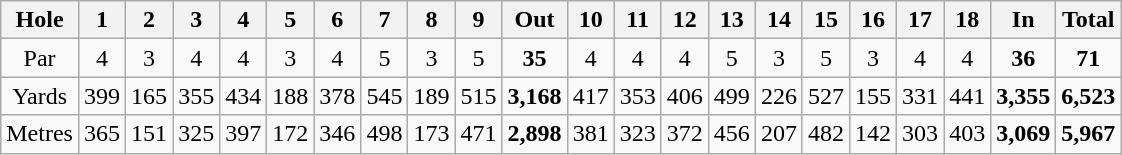<table class="wikitable" style="text-align:center">
<tr>
<th align="left">Hole</th>
<th>1</th>
<th>2</th>
<th>3</th>
<th>4</th>
<th>5</th>
<th>6</th>
<th>7</th>
<th>8</th>
<th>9</th>
<th>Out</th>
<th>10</th>
<th>11</th>
<th>12</th>
<th>13</th>
<th>14</th>
<th>15</th>
<th>16</th>
<th>17</th>
<th>18</th>
<th>In</th>
<th>Total</th>
</tr>
<tr>
<td align="center">Par</td>
<td>4</td>
<td>3</td>
<td>4</td>
<td>4</td>
<td>3</td>
<td>4</td>
<td>5</td>
<td>3</td>
<td>5</td>
<td><strong>35</strong></td>
<td>4</td>
<td>4</td>
<td>4</td>
<td>5</td>
<td>3</td>
<td>5</td>
<td>3</td>
<td>4</td>
<td>4</td>
<td><strong>36</strong></td>
<td><strong>71</strong></td>
</tr>
<tr>
<td align="center">Yards</td>
<td>399</td>
<td>165</td>
<td>355</td>
<td>434</td>
<td>188</td>
<td>378</td>
<td>545</td>
<td>189</td>
<td>515</td>
<td><strong>3,168</strong></td>
<td>417</td>
<td>353</td>
<td>406</td>
<td>499</td>
<td>226</td>
<td>527</td>
<td>155</td>
<td>331</td>
<td>441</td>
<td><strong>3,355</strong></td>
<td><strong>6,523</strong></td>
</tr>
<tr>
<td align="center">Metres</td>
<td>365</td>
<td>151</td>
<td>325</td>
<td>397</td>
<td>172</td>
<td>346</td>
<td>498</td>
<td>173</td>
<td>471</td>
<td><strong>2,898</strong></td>
<td>381</td>
<td>323</td>
<td>372</td>
<td>456</td>
<td>207</td>
<td>482</td>
<td>142</td>
<td>303</td>
<td>403</td>
<td><strong>3,069</strong></td>
<td><strong>5,967</strong></td>
</tr>
</table>
